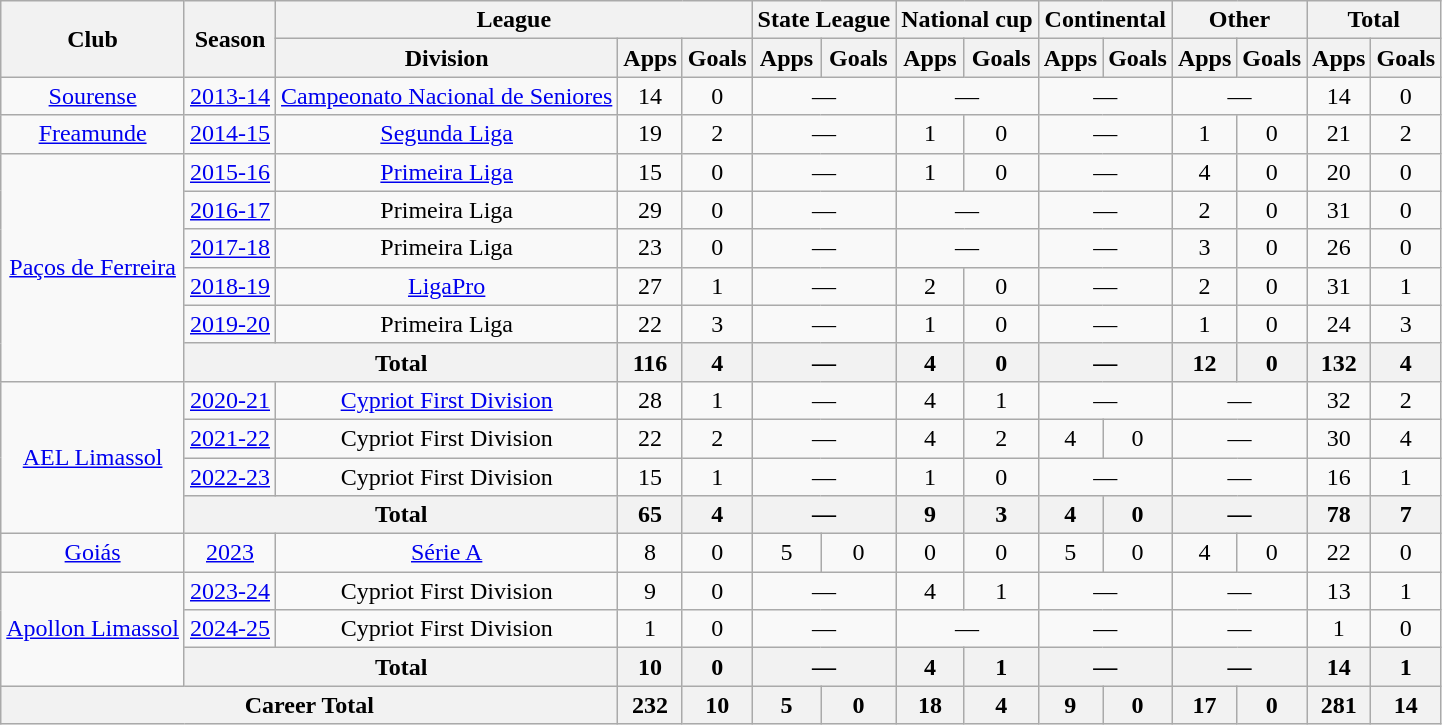<table class="wikitable" style="text-align: center;">
<tr>
<th rowspan="2">Club</th>
<th rowspan="2">Season</th>
<th colspan="3">League</th>
<th colspan="2">State League</th>
<th colspan="2">National cup</th>
<th colspan="2">Continental</th>
<th colspan="2">Other</th>
<th colspan="2">Total</th>
</tr>
<tr>
<th>Division</th>
<th>Apps</th>
<th>Goals</th>
<th>Apps</th>
<th>Goals</th>
<th>Apps</th>
<th>Goals</th>
<th>Apps</th>
<th>Goals</th>
<th>Apps</th>
<th>Goals</th>
<th>Apps</th>
<th>Goals</th>
</tr>
<tr>
<td><a href='#'>Sourense</a></td>
<td><a href='#'>2013-14</a></td>
<td><a href='#'>Campeonato Nacional de Seniores</a></td>
<td>14</td>
<td>0</td>
<td colspan="2">—</td>
<td colspan="2">—</td>
<td colspan="2">—</td>
<td colspan="2">—</td>
<td>14</td>
<td>0</td>
</tr>
<tr>
<td><a href='#'>Freamunde</a></td>
<td><a href='#'>2014-15</a></td>
<td><a href='#'>Segunda Liga</a></td>
<td>19</td>
<td>2</td>
<td colspan="2">—</td>
<td>1</td>
<td>0</td>
<td colspan="2">—</td>
<td>1</td>
<td>0</td>
<td>21</td>
<td>2</td>
</tr>
<tr>
<td rowspan="6"><a href='#'>Paços de Ferreira</a></td>
<td><a href='#'>2015-16</a></td>
<td><a href='#'>Primeira Liga</a></td>
<td>15</td>
<td>0</td>
<td colspan="2">—</td>
<td>1</td>
<td>0</td>
<td colspan="2">—</td>
<td>4</td>
<td>0</td>
<td>20</td>
<td>0</td>
</tr>
<tr>
<td><a href='#'>2016-17</a></td>
<td>Primeira Liga</td>
<td>29</td>
<td>0</td>
<td colspan="2">—</td>
<td colspan="2">—</td>
<td colspan="2">—</td>
<td>2</td>
<td>0</td>
<td>31</td>
<td>0</td>
</tr>
<tr>
<td><a href='#'>2017-18</a></td>
<td>Primeira Liga</td>
<td>23</td>
<td>0</td>
<td colspan="2">—</td>
<td colspan="2">—</td>
<td colspan="2">—</td>
<td>3</td>
<td>0</td>
<td>26</td>
<td>0</td>
</tr>
<tr>
<td><a href='#'>2018-19</a></td>
<td><a href='#'>LigaPro</a></td>
<td>27</td>
<td>1</td>
<td colspan="2">—</td>
<td>2</td>
<td>0</td>
<td colspan="2">—</td>
<td>2</td>
<td>0</td>
<td>31</td>
<td>1</td>
</tr>
<tr>
<td><a href='#'>2019-20</a></td>
<td>Primeira Liga</td>
<td>22</td>
<td>3</td>
<td colspan="2">—</td>
<td>1</td>
<td>0</td>
<td colspan="2">—</td>
<td>1</td>
<td>0</td>
<td>24</td>
<td>3</td>
</tr>
<tr>
<th colspan="2">Total</th>
<th>116</th>
<th>4</th>
<th colspan="2">—</th>
<th>4</th>
<th>0</th>
<th colspan="2">—</th>
<th>12</th>
<th>0</th>
<th>132</th>
<th>4</th>
</tr>
<tr>
<td rowspan="4"><a href='#'>AEL Limassol</a></td>
<td><a href='#'>2020-21</a></td>
<td><a href='#'>Cypriot First Division</a></td>
<td>28</td>
<td>1</td>
<td colspan="2">—</td>
<td>4</td>
<td>1</td>
<td colspan="2">—</td>
<td colspan="2">—</td>
<td>32</td>
<td>2</td>
</tr>
<tr>
<td><a href='#'>2021-22</a></td>
<td>Cypriot First Division</td>
<td>22</td>
<td>2</td>
<td colspan="2">—</td>
<td>4</td>
<td>2</td>
<td>4</td>
<td>0</td>
<td colspan="2">—</td>
<td>30</td>
<td>4</td>
</tr>
<tr>
<td><a href='#'>2022-23</a></td>
<td>Cypriot First Division</td>
<td>15</td>
<td>1</td>
<td colspan="2">—</td>
<td>1</td>
<td>0</td>
<td colspan="2">—</td>
<td colspan="2">—</td>
<td>16</td>
<td>1</td>
</tr>
<tr>
<th colspan="2">Total</th>
<th>65</th>
<th>4</th>
<th colspan="2">—</th>
<th>9</th>
<th>3</th>
<th>4</th>
<th>0</th>
<th colspan="2">—</th>
<th>78</th>
<th>7</th>
</tr>
<tr>
<td><a href='#'>Goiás</a></td>
<td><a href='#'>2023</a></td>
<td><a href='#'>Série A</a></td>
<td>8</td>
<td>0</td>
<td>5</td>
<td>0</td>
<td>0</td>
<td>0</td>
<td>5</td>
<td>0</td>
<td>4</td>
<td>0</td>
<td>22</td>
<td>0</td>
</tr>
<tr>
<td rowspan="3"><a href='#'>Apollon Limassol</a></td>
<td><a href='#'>2023-24</a></td>
<td>Cypriot First Division</td>
<td>9</td>
<td>0</td>
<td colspan="2">—</td>
<td>4</td>
<td>1</td>
<td colspan="2">—</td>
<td colspan="2">—</td>
<td>13</td>
<td>1</td>
</tr>
<tr>
<td><a href='#'>2024-25</a></td>
<td>Cypriot First Division</td>
<td>1</td>
<td>0</td>
<td colspan="2">—</td>
<td colspan="2">—</td>
<td colspan="2">—</td>
<td colspan="2">—</td>
<td>1</td>
<td>0</td>
</tr>
<tr>
<th colspan="2">Total</th>
<th>10</th>
<th>0</th>
<th colspan="2">—</th>
<th>4</th>
<th>1</th>
<th colspan="2">—</th>
<th colspan="2">—</th>
<th>14</th>
<th>1</th>
</tr>
<tr>
<th colspan="3">Career Total</th>
<th>232</th>
<th>10</th>
<th>5</th>
<th>0</th>
<th>18</th>
<th>4</th>
<th>9</th>
<th>0</th>
<th>17</th>
<th>0</th>
<th>281</th>
<th>14</th>
</tr>
</table>
